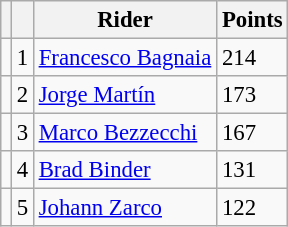<table class="wikitable" style="font-size: 95%;">
<tr>
<th></th>
<th></th>
<th>Rider</th>
<th>Points</th>
</tr>
<tr>
<td></td>
<td align=center>1</td>
<td> <a href='#'>Francesco Bagnaia</a></td>
<td align=left>214</td>
</tr>
<tr>
<td></td>
<td align=center>2</td>
<td> <a href='#'>Jorge Martín</a></td>
<td align=left>173</td>
</tr>
<tr>
<td></td>
<td align=center>3</td>
<td> <a href='#'>Marco Bezzecchi</a></td>
<td align=left>167</td>
</tr>
<tr>
<td></td>
<td align=center>4</td>
<td> <a href='#'>Brad Binder</a></td>
<td align=left>131</td>
</tr>
<tr>
<td></td>
<td align=center>5</td>
<td> <a href='#'>Johann Zarco</a></td>
<td align=left>122</td>
</tr>
</table>
